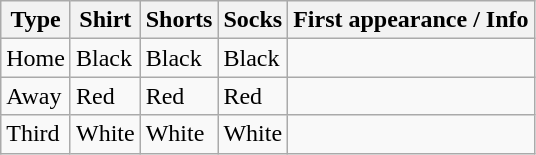<table class="wikitable">
<tr>
<th>Type</th>
<th>Shirt</th>
<th>Shorts</th>
<th>Socks</th>
<th>First appearance / Info</th>
</tr>
<tr>
<td>Home</td>
<td>Black</td>
<td>Black</td>
<td>Black</td>
<td></td>
</tr>
<tr>
<td>Away</td>
<td>Red</td>
<td>Red</td>
<td>Red</td>
<td></td>
</tr>
<tr>
<td>Third</td>
<td>White</td>
<td>White</td>
<td>White</td>
<td></td>
</tr>
</table>
